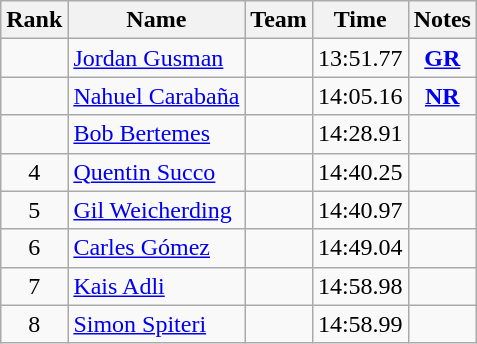<table class="wikitable sortable" style="text-align:center">
<tr>
<th>Rank</th>
<th>Name</th>
<th>Team</th>
<th>Time</th>
<th>Notes</th>
</tr>
<tr>
<td></td>
<td align="left"><a href='#'>Jordan Gusman</a></td>
<td align=left></td>
<td>13:51.77</td>
<td><strong><a href='#'>GR</a></strong></td>
</tr>
<tr>
<td></td>
<td align="left"><a href='#'>Nahuel Carabaña</a></td>
<td align=left></td>
<td>14:05.16</td>
<td><strong><a href='#'>NR</a></strong></td>
</tr>
<tr>
<td></td>
<td align="left"><a href='#'>Bob Bertemes</a></td>
<td align=left></td>
<td>14:28.91</td>
<td></td>
</tr>
<tr>
<td>4</td>
<td align="left"><a href='#'>Quentin Succo</a></td>
<td align=left></td>
<td>14:40.25</td>
<td></td>
</tr>
<tr>
<td>5</td>
<td align="left"><a href='#'>Gil Weicherding</a></td>
<td align=left></td>
<td>14:40.97</td>
<td></td>
</tr>
<tr>
<td>6</td>
<td align="left"><a href='#'>Carles Gómez</a></td>
<td align=left></td>
<td>14:49.04</td>
<td></td>
</tr>
<tr>
<td>7</td>
<td align="left"><a href='#'>Kais Adli</a></td>
<td align=left></td>
<td>14:58.98</td>
<td></td>
</tr>
<tr>
<td>8</td>
<td align="left"><a href='#'>Simon Spiteri</a></td>
<td align=left></td>
<td>14:58.99</td>
<td></td>
</tr>
</table>
